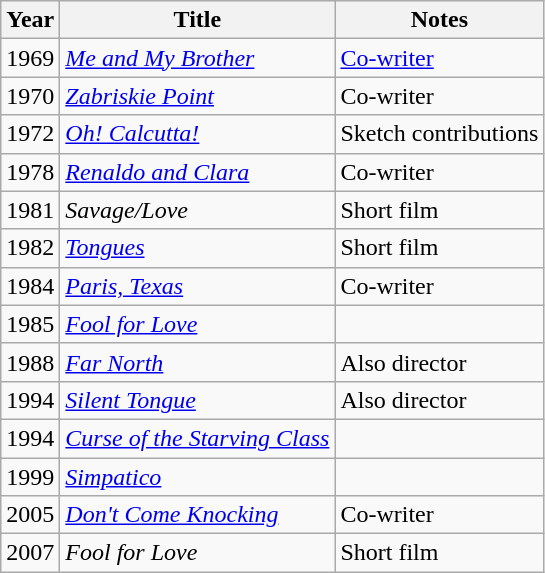<table class="wikitable sortable">
<tr>
<th>Year</th>
<th>Title</th>
<th class="unsortable">Notes</th>
</tr>
<tr>
<td>1969</td>
<td><em><a href='#'>Me and My Brother</a></em></td>
<td><a href='#'>Co-writer</a></td>
</tr>
<tr>
<td>1970</td>
<td><em><a href='#'>Zabriskie Point</a></em></td>
<td>Co-writer</td>
</tr>
<tr>
<td>1972</td>
<td><em><a href='#'>Oh! Calcutta!</a></em></td>
<td>Sketch contributions</td>
</tr>
<tr>
<td>1978</td>
<td><em><a href='#'>Renaldo and Clara</a></em></td>
<td>Co-writer</td>
</tr>
<tr>
<td>1981</td>
<td><em>Savage/Love</em></td>
<td>Short film</td>
</tr>
<tr>
<td>1982</td>
<td><em><a href='#'>Tongues</a></em></td>
<td>Short film</td>
</tr>
<tr>
<td>1984</td>
<td><em><a href='#'>Paris, Texas</a></em></td>
<td>Co-writer</td>
</tr>
<tr>
<td>1985</td>
<td><em><a href='#'>Fool for Love</a></em></td>
<td></td>
</tr>
<tr>
<td>1988</td>
<td><em><a href='#'>Far North</a></em></td>
<td>Also director</td>
</tr>
<tr>
<td>1994</td>
<td><em><a href='#'>Silent Tongue</a></em></td>
<td>Also director</td>
</tr>
<tr>
<td>1994</td>
<td><em><a href='#'>Curse of the Starving Class</a></em></td>
<td></td>
</tr>
<tr>
<td>1999</td>
<td><em><a href='#'>Simpatico</a></em></td>
<td></td>
</tr>
<tr>
<td>2005</td>
<td><em><a href='#'>Don't Come Knocking</a></em></td>
<td>Co-writer</td>
</tr>
<tr>
<td>2007</td>
<td><em>Fool for Love</em></td>
<td>Short film</td>
</tr>
</table>
